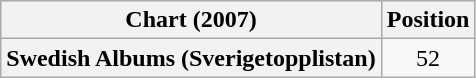<table class="wikitable plainrowheaders" style="text-align:center">
<tr>
<th scope="col">Chart (2007)</th>
<th scope="col">Position</th>
</tr>
<tr>
<th scope="row">Swedish Albums (Sverigetopplistan)</th>
<td>52</td>
</tr>
</table>
